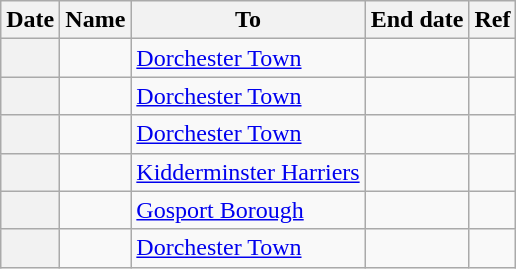<table class="wikitable sortable plainrowheaders">
<tr>
<th scope=col>Date</th>
<th scope=col>Name</th>
<th scope=col>To</th>
<th scope=col>End date</th>
<th scope=col class=unsortable>Ref</th>
</tr>
<tr>
<th scope=row></th>
<td></td>
<td><a href='#'>Dorchester Town</a></td>
<td></td>
<td style="text-align:center;"></td>
</tr>
<tr>
<th scope=row></th>
<td></td>
<td><a href='#'>Dorchester Town</a></td>
<td></td>
<td style="text-align:center;"></td>
</tr>
<tr>
<th scope=row></th>
<td></td>
<td><a href='#'>Dorchester Town</a></td>
<td></td>
<td style="text-align:center;"></td>
</tr>
<tr>
<th scope=row></th>
<td></td>
<td><a href='#'>Kidderminster Harriers</a></td>
<td></td>
<td style="text-align:center;"></td>
</tr>
<tr>
<th scope=row></th>
<td></td>
<td><a href='#'>Gosport Borough</a></td>
<td></td>
<td style="text-align:center;"></td>
</tr>
<tr>
<th scope=row></th>
<td></td>
<td><a href='#'>Dorchester Town</a></td>
<td></td>
<td style="text-align:center;"></td>
</tr>
</table>
